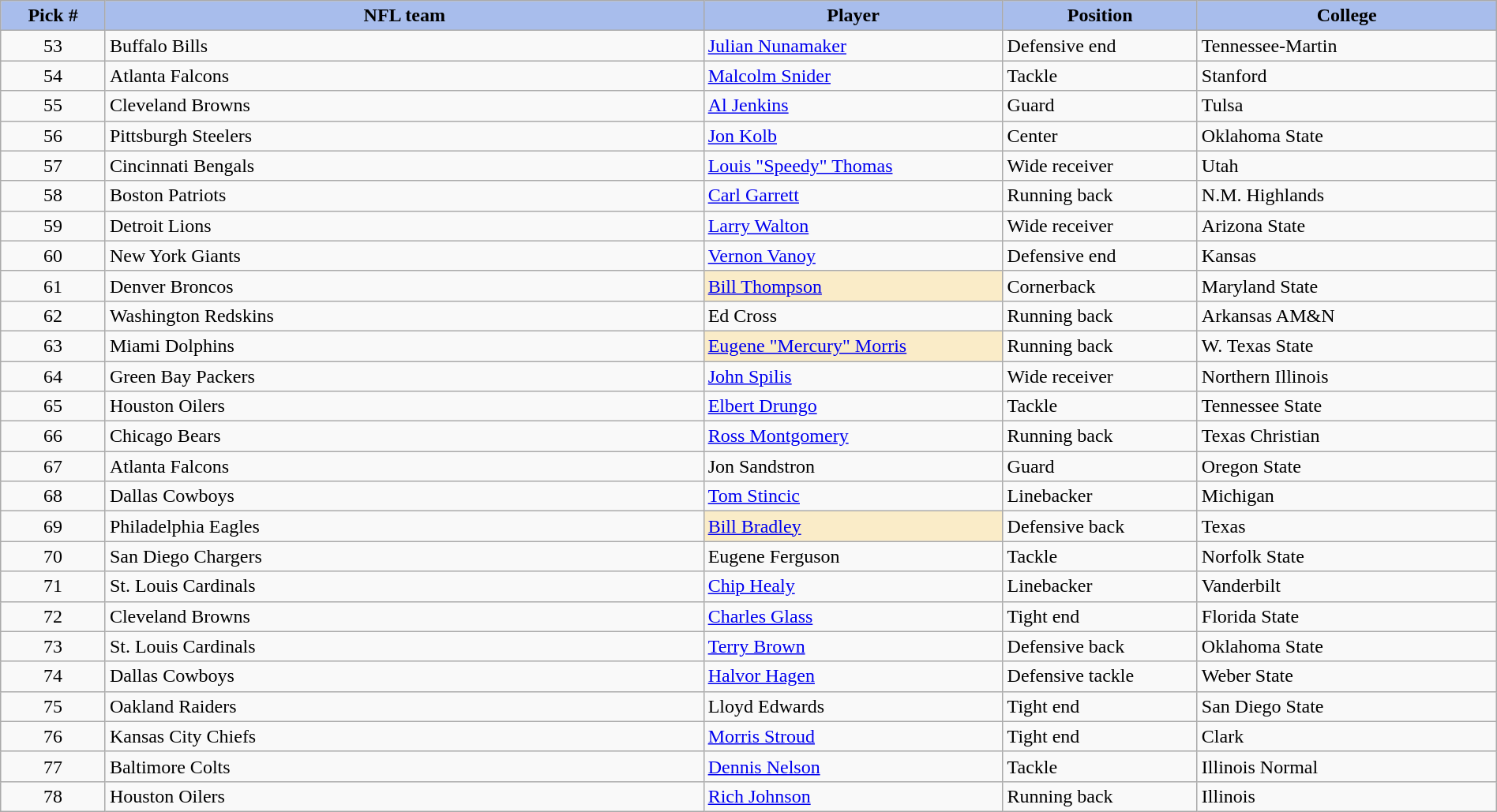<table class="wikitable sortable sortable" style="width: 100%">
<tr>
<th style="background:#A8BDEC;" width=7%>Pick #</th>
<th width=40% style="background:#A8BDEC;">NFL team</th>
<th width=20% style="background:#A8BDEC;">Player</th>
<th width=13% style="background:#A8BDEC;">Position</th>
<th style="background:#A8BDEC;">College</th>
</tr>
<tr>
<td align=center>53</td>
<td>Buffalo Bills</td>
<td><a href='#'>Julian Nunamaker</a></td>
<td>Defensive end</td>
<td>Tennessee-Martin</td>
</tr>
<tr>
<td align=center>54</td>
<td>Atlanta Falcons</td>
<td><a href='#'>Malcolm Snider</a></td>
<td>Tackle</td>
<td>Stanford</td>
</tr>
<tr>
<td align=center>55</td>
<td>Cleveland Browns</td>
<td><a href='#'>Al Jenkins</a></td>
<td>Guard</td>
<td>Tulsa</td>
</tr>
<tr>
<td align=center>56</td>
<td>Pittsburgh Steelers</td>
<td><a href='#'>Jon Kolb</a></td>
<td>Center</td>
<td>Oklahoma State</td>
</tr>
<tr>
<td align=center>57</td>
<td>Cincinnati Bengals</td>
<td><a href='#'>Louis "Speedy" Thomas</a></td>
<td>Wide receiver</td>
<td>Utah</td>
</tr>
<tr>
<td align=center>58</td>
<td>Boston Patriots</td>
<td><a href='#'>Carl Garrett</a></td>
<td>Running back</td>
<td>N.M. Highlands</td>
</tr>
<tr>
<td align=center>59</td>
<td>Detroit Lions</td>
<td><a href='#'>Larry Walton</a></td>
<td>Wide receiver</td>
<td>Arizona State</td>
</tr>
<tr>
<td align=center>60</td>
<td>New York Giants</td>
<td><a href='#'>Vernon Vanoy</a></td>
<td>Defensive end</td>
<td>Kansas</td>
</tr>
<tr>
<td align=center>61</td>
<td>Denver Broncos</td>
<td bgcolor="#faecc8"><a href='#'>Bill Thompson</a></td>
<td>Cornerback</td>
<td>Maryland State</td>
</tr>
<tr>
<td align=center>62</td>
<td>Washington Redskins</td>
<td>Ed Cross</td>
<td>Running back</td>
<td>Arkansas AM&N</td>
</tr>
<tr>
<td align=center>63</td>
<td>Miami Dolphins</td>
<td bgcolor="#faecc8"><a href='#'>Eugene "Mercury" Morris</a></td>
<td>Running back</td>
<td>W. Texas State</td>
</tr>
<tr>
<td align=center>64</td>
<td>Green Bay Packers</td>
<td><a href='#'>John Spilis</a></td>
<td>Wide receiver</td>
<td>Northern Illinois</td>
</tr>
<tr>
<td align=center>65</td>
<td>Houston Oilers</td>
<td><a href='#'>Elbert Drungo</a></td>
<td>Tackle</td>
<td>Tennessee State</td>
</tr>
<tr>
<td align=center>66</td>
<td>Chicago Bears</td>
<td><a href='#'>Ross Montgomery</a></td>
<td>Running back</td>
<td>Texas Christian</td>
</tr>
<tr>
<td align=center>67</td>
<td>Atlanta Falcons</td>
<td>Jon Sandstron</td>
<td>Guard</td>
<td>Oregon State</td>
</tr>
<tr>
<td align=center>68</td>
<td>Dallas Cowboys</td>
<td><a href='#'>Tom Stincic</a></td>
<td>Linebacker</td>
<td>Michigan</td>
</tr>
<tr>
<td align=center>69</td>
<td>Philadelphia Eagles</td>
<td bgcolor="#faecc8"><a href='#'>Bill Bradley</a></td>
<td>Defensive back</td>
<td>Texas</td>
</tr>
<tr>
<td align=center>70</td>
<td>San Diego Chargers</td>
<td>Eugene Ferguson</td>
<td>Tackle</td>
<td>Norfolk State</td>
</tr>
<tr>
<td align=center>71</td>
<td>St. Louis Cardinals</td>
<td><a href='#'>Chip Healy</a></td>
<td>Linebacker</td>
<td>Vanderbilt</td>
</tr>
<tr>
<td align=center>72</td>
<td>Cleveland Browns</td>
<td><a href='#'>Charles Glass</a></td>
<td>Tight end</td>
<td>Florida State</td>
</tr>
<tr>
<td align=center>73</td>
<td>St. Louis Cardinals</td>
<td><a href='#'>Terry Brown</a></td>
<td>Defensive back</td>
<td>Oklahoma State</td>
</tr>
<tr>
<td align=center>74</td>
<td>Dallas Cowboys</td>
<td><a href='#'>Halvor Hagen</a></td>
<td>Defensive  tackle</td>
<td>Weber State</td>
</tr>
<tr>
<td align=center>75</td>
<td>Oakland Raiders</td>
<td>Lloyd Edwards</td>
<td>Tight end</td>
<td>San Diego State</td>
</tr>
<tr>
<td align=center>76</td>
<td>Kansas City Chiefs</td>
<td><a href='#'>Morris Stroud</a></td>
<td>Tight end</td>
<td>Clark</td>
</tr>
<tr>
<td align=center>77</td>
<td>Baltimore Colts</td>
<td><a href='#'>Dennis Nelson</a></td>
<td>Tackle</td>
<td>Illinois Normal</td>
</tr>
<tr>
<td align=center>78</td>
<td>Houston Oilers</td>
<td><a href='#'>Rich Johnson</a></td>
<td>Running back</td>
<td>Illinois</td>
</tr>
</table>
